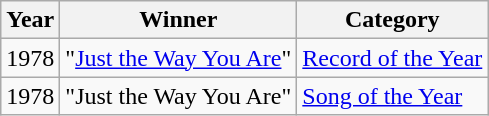<table class="wikitable">
<tr>
<th align="left">Year</th>
<th align="left">Winner</th>
<th align="left">Category</th>
</tr>
<tr>
<td align="left">1978</td>
<td align="left">"<a href='#'>Just the Way You Are</a>"</td>
<td align="left"><a href='#'>Record of the Year</a></td>
</tr>
<tr>
<td align="left">1978</td>
<td align="left">"Just the Way You Are"</td>
<td align="left"><a href='#'>Song of the Year</a></td>
</tr>
</table>
